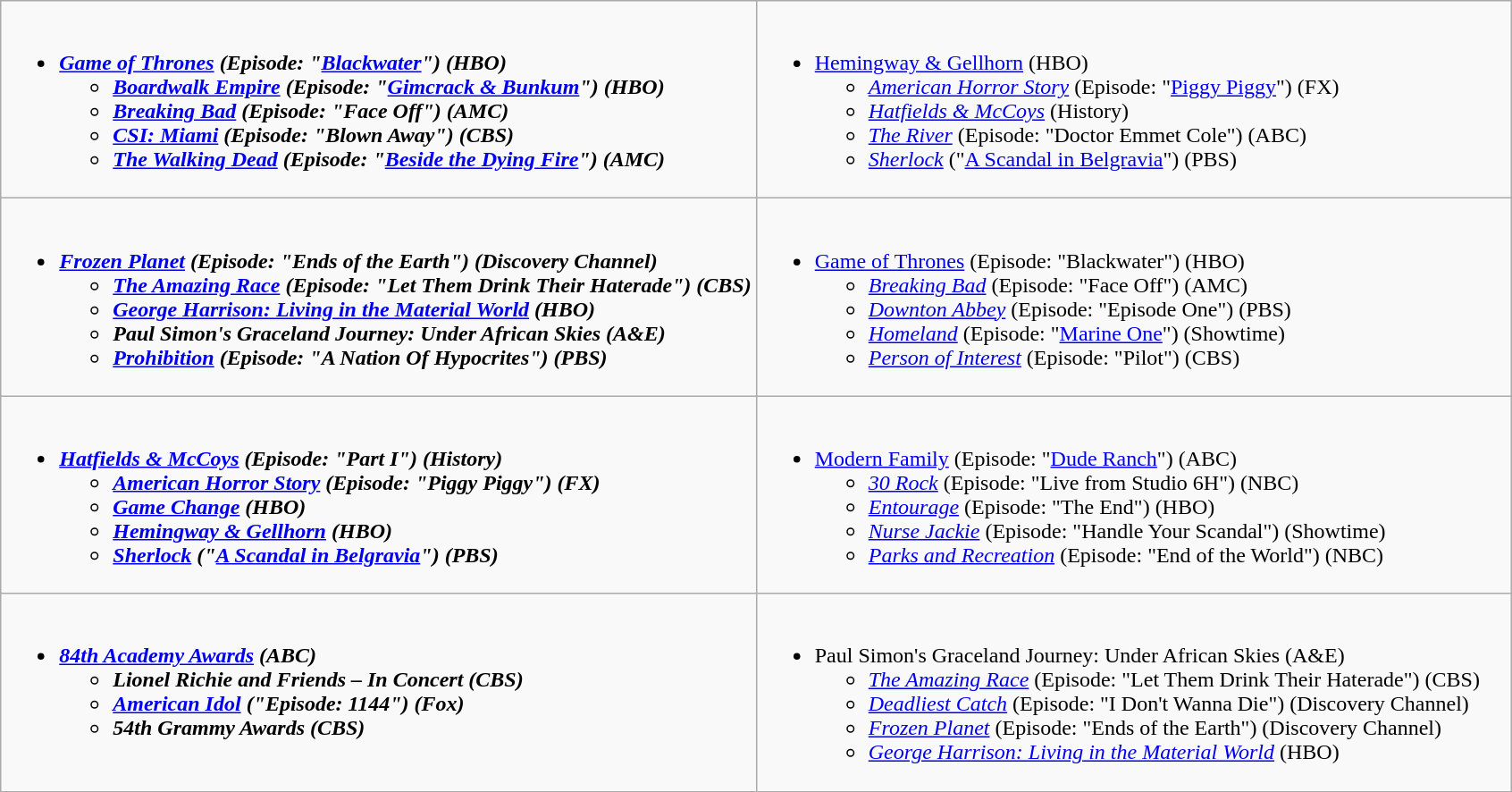<table class="wikitable">
<tr>
<td style="vertical-align:top;" width="50%"><br><ul><li><strong><em><a href='#'>Game of Thrones</a><em> (Episode: "<a href='#'>Blackwater</a>") (HBO)<strong><ul><li></em><a href='#'>Boardwalk Empire</a><em> (Episode: "<a href='#'>Gimcrack & Bunkum</a>") (HBO)</li><li></em><a href='#'>Breaking Bad</a><em> (Episode: "Face Off") (AMC)</li><li></em><a href='#'>CSI: Miami</a><em> (Episode: "Blown Away") (CBS)</li><li></em><a href='#'>The Walking Dead</a><em> (Episode: "<a href='#'>Beside the Dying Fire</a>") (AMC)</li></ul></li></ul></td>
<td style="vertical-align:top;" width="50%"><br><ul><li></em></strong><a href='#'>Hemingway & Gellhorn</a></em> (HBO)</strong><ul><li><em><a href='#'>American Horror Story</a></em> (Episode: "<a href='#'>Piggy Piggy</a>") (FX)</li><li><em><a href='#'>Hatfields & McCoys</a></em> (History)</li><li><em><a href='#'>The River</a></em> (Episode: "Doctor Emmet Cole") (ABC)</li><li><em><a href='#'>Sherlock</a></em> ("<a href='#'>A Scandal in Belgravia</a>") (PBS)</li></ul></li></ul></td>
</tr>
<tr>
<td style="vertical-align:top;" width="50%"><br><ul><li><strong><em><a href='#'>Frozen Planet</a><em> (Episode: "Ends of the Earth") (Discovery Channel)<strong><ul><li></em><a href='#'>The Amazing Race</a><em> (Episode: "Let Them Drink Their Haterade") (CBS)</li><li></em><a href='#'>George Harrison: Living in the Material World</a><em> (HBO)</li><li></em>Paul Simon's Graceland Journey: Under African Skies<em> (A&E)</li><li></em><a href='#'>Prohibition</a><em> (Episode: "A Nation Of Hypocrites") (PBS)</li></ul></li></ul></td>
<td style="vertical-align:top;" width="50%"><br><ul><li></em></strong><a href='#'>Game of Thrones</a></em> (Episode: "Blackwater") (HBO)</strong><ul><li><em><a href='#'>Breaking Bad</a></em> (Episode: "Face Off") (AMC)</li><li><em><a href='#'>Downton Abbey</a></em> (Episode: "Episode One") (PBS)</li><li><em><a href='#'>Homeland</a></em> (Episode: "<a href='#'>Marine One</a>") (Showtime)</li><li><em><a href='#'>Person of Interest</a></em> (Episode: "Pilot") (CBS)</li></ul></li></ul></td>
</tr>
<tr>
<td style="vertical-align:top;" width="50%"><br><ul><li><strong><em><a href='#'>Hatfields & McCoys</a><em> (Episode: "Part I") (History)<strong><ul><li></em><a href='#'>American Horror Story</a><em> (Episode: "Piggy Piggy") (FX)</li><li></em><a href='#'>Game Change</a><em> (HBO)</li><li></em><a href='#'>Hemingway & Gellhorn</a><em> (HBO)</li><li></em><a href='#'>Sherlock</a><em> ("<a href='#'>A Scandal in Belgravia</a>") (PBS)</li></ul></li></ul></td>
<td style="vertical-align:top;" width="50%"><br><ul><li></em></strong><a href='#'>Modern Family</a></em> (Episode: "<a href='#'>Dude Ranch</a>") (ABC)</strong><ul><li><em><a href='#'>30 Rock</a></em> (Episode: "Live from Studio 6H") (NBC)</li><li><em><a href='#'>Entourage</a></em> (Episode: "The End") (HBO)</li><li><em><a href='#'>Nurse Jackie</a></em> (Episode: "Handle Your Scandal") (Showtime)</li><li><em><a href='#'>Parks and Recreation</a></em> (Episode: "End of the World") (NBC)</li></ul></li></ul></td>
</tr>
<tr>
<td style="vertical-align:top;" width="50%"><br><ul><li><strong><em><a href='#'>84th Academy Awards</a><em> (ABC)<strong><ul><li></em>Lionel Richie and Friends – In Concert<em> (CBS)</li><li></em><a href='#'>American Idol</a><em> ("Episode: 1144") (Fox)</li><li></em>54th Grammy Awards<em> (CBS)</li></ul></li></ul></td>
<td style="vertical-align:top;" width="50%"><br><ul><li></em></strong>Paul Simon's Graceland Journey: Under African Skies</em> (A&E)</strong><ul><li><em><a href='#'>The Amazing Race</a></em> (Episode: "Let Them Drink Their Haterade") (CBS)</li><li><em><a href='#'>Deadliest Catch</a></em> (Episode: "I Don't Wanna Die") (Discovery Channel)</li><li><em><a href='#'>Frozen Planet</a></em> (Episode: "Ends of the Earth") (Discovery Channel)</li><li><em><a href='#'>George Harrison: Living in the Material World</a></em> (HBO)</li></ul></li></ul></td>
</tr>
</table>
